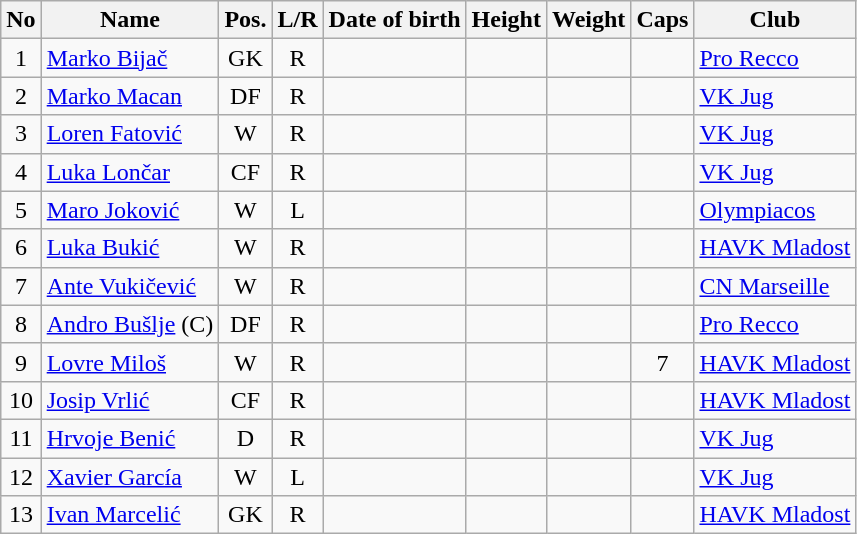<table class="wikitable sortable" style="text-align:center;">
<tr>
<th>No</th>
<th>Name</th>
<th>Pos.</th>
<th>L/R</th>
<th>Date of birth</th>
<th>Height</th>
<th>Weight</th>
<th>Caps</th>
<th>Club</th>
</tr>
<tr>
<td>1</td>
<td align=left><a href='#'>Marko Bijač</a></td>
<td>GK</td>
<td>R</td>
<td align=left></td>
<td></td>
<td></td>
<td></td>
<td align=left> <a href='#'>Pro Recco</a></td>
</tr>
<tr>
<td>2</td>
<td align=left><a href='#'>Marko Macan</a></td>
<td>DF</td>
<td>R</td>
<td align=left></td>
<td></td>
<td></td>
<td></td>
<td align=left> <a href='#'>VK Jug</a></td>
</tr>
<tr>
<td>3</td>
<td align=left><a href='#'>Loren Fatović</a></td>
<td>W</td>
<td>R</td>
<td align=left></td>
<td></td>
<td></td>
<td></td>
<td align=left> <a href='#'>VK Jug</a></td>
</tr>
<tr>
<td>4</td>
<td align=left><a href='#'>Luka Lončar</a></td>
<td>CF</td>
<td>R</td>
<td align=left></td>
<td></td>
<td></td>
<td></td>
<td align=left> <a href='#'>VK Jug</a></td>
</tr>
<tr>
<td>5</td>
<td align=left><a href='#'>Maro Joković</a></td>
<td>W</td>
<td>L</td>
<td align=left></td>
<td></td>
<td></td>
<td></td>
<td align=left> <a href='#'>Olympiacos</a></td>
</tr>
<tr>
<td>6</td>
<td align=left><a href='#'>Luka Bukić</a></td>
<td>W</td>
<td>R</td>
<td align=left></td>
<td></td>
<td></td>
<td></td>
<td align=left> <a href='#'>HAVK Mladost</a></td>
</tr>
<tr>
<td>7</td>
<td align=left><a href='#'>Ante Vukičević</a></td>
<td>W</td>
<td>R</td>
<td align=left></td>
<td></td>
<td></td>
<td></td>
<td align=left> <a href='#'>CN Marseille</a></td>
</tr>
<tr>
<td>8</td>
<td align=left><a href='#'>Andro Bušlje</a> (C)</td>
<td>DF</td>
<td>R</td>
<td align=left></td>
<td></td>
<td></td>
<td></td>
<td align=left> <a href='#'>Pro Recco</a></td>
</tr>
<tr>
<td>9</td>
<td align=left><a href='#'>Lovre Miloš</a></td>
<td>W</td>
<td>R</td>
<td align=left></td>
<td></td>
<td></td>
<td>7</td>
<td align=left> <a href='#'>HAVK Mladost</a></td>
</tr>
<tr>
<td>10</td>
<td align=left><a href='#'>Josip Vrlić</a></td>
<td>CF</td>
<td>R</td>
<td align=left></td>
<td></td>
<td></td>
<td></td>
<td align=left> <a href='#'>HAVK Mladost</a></td>
</tr>
<tr>
<td>11</td>
<td align=left><a href='#'>Hrvoje Benić</a></td>
<td>D</td>
<td>R</td>
<td align=left></td>
<td></td>
<td></td>
<td></td>
<td align=left> <a href='#'>VK Jug</a></td>
</tr>
<tr>
<td>12</td>
<td align=left><a href='#'>Xavier García</a></td>
<td>W</td>
<td>L</td>
<td align=left></td>
<td></td>
<td></td>
<td></td>
<td align=left> <a href='#'>VK Jug</a></td>
</tr>
<tr>
<td>13</td>
<td align=left><a href='#'>Ivan Marcelić</a></td>
<td>GK</td>
<td>R</td>
<td align=left></td>
<td></td>
<td></td>
<td></td>
<td align=left> <a href='#'>HAVK Mladost</a></td>
</tr>
</table>
